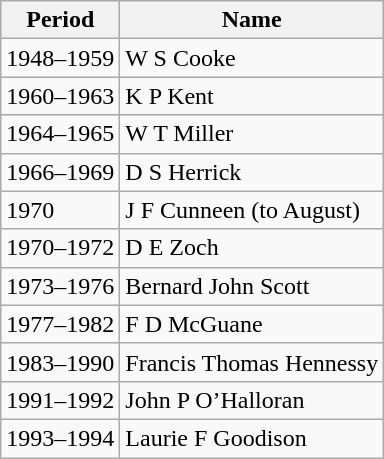<table class="wikitable">
<tr>
<th>Period</th>
<th>Name</th>
</tr>
<tr>
<td>1948–1959</td>
<td>W S Cooke</td>
</tr>
<tr>
<td>1960–1963</td>
<td>K P Kent</td>
</tr>
<tr>
<td>1964–1965</td>
<td>W T Miller</td>
</tr>
<tr>
<td>1966–1969</td>
<td>D S Herrick</td>
</tr>
<tr>
<td>1970</td>
<td>J F Cunneen (to August)</td>
</tr>
<tr>
<td>1970–1972</td>
<td>D E Zoch</td>
</tr>
<tr>
<td>1973–1976</td>
<td>Bernard John Scott</td>
</tr>
<tr>
<td>1977–1982</td>
<td>F D McGuane</td>
</tr>
<tr>
<td>1983–1990</td>
<td>Francis Thomas Hennessy</td>
</tr>
<tr>
<td>1991–1992</td>
<td>John P O’Halloran</td>
</tr>
<tr>
<td>1993–1994</td>
<td>Laurie F Goodison</td>
</tr>
</table>
